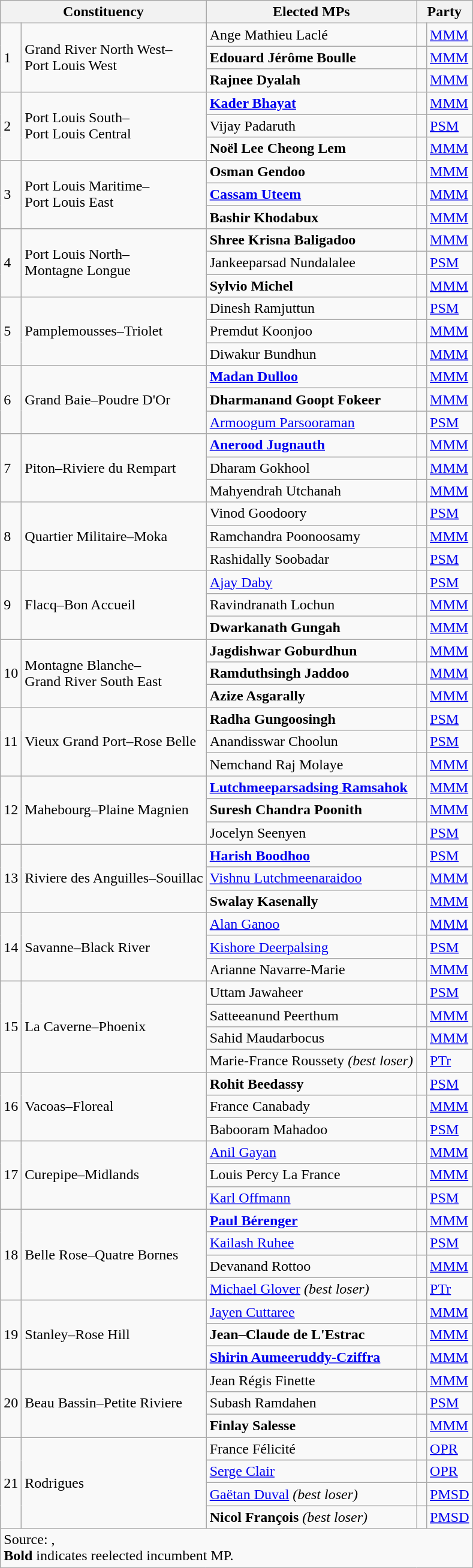<table class="wikitable sortable">
<tr>
<th colspan=2 class=unsortable>Constituency</th>
<th class=unsortable>Elected MPs</th>
<th colspan=2>Party</th>
</tr>
<tr>
<td rowspan=3>1</td>
<td rowspan=3>Grand River North West–<br>Port Louis West</td>
<td>Ange Mathieu Laclé</td>
<td bgcolor=> </td>
<td><a href='#'>MMM</a></td>
</tr>
<tr>
<td><strong>Edouard Jérôme Boulle</strong></td>
<td bgcolor=> </td>
<td><a href='#'>MMM</a></td>
</tr>
<tr>
<td><strong>Rajnee Dyalah</strong></td>
<td bgcolor=> </td>
<td><a href='#'>MMM</a></td>
</tr>
<tr>
<td rowspan=3>2</td>
<td rowspan=3>Port Louis South–<br>Port Louis Central</td>
<td><strong><a href='#'>Kader Bhayat</a></strong></td>
<td bgcolor=> </td>
<td><a href='#'>MMM</a></td>
</tr>
<tr>
<td>Vijay Padaruth</td>
<td bgcolor=> </td>
<td><a href='#'>PSM</a></td>
</tr>
<tr>
<td><strong>Noël Lee Cheong Lem</strong></td>
<td bgcolor=> </td>
<td><a href='#'>MMM</a></td>
</tr>
<tr>
<td rowspan=3>3</td>
<td rowspan=3>Port Louis Maritime–<br>Port Louis East</td>
<td><strong>Osman Gendoo</strong></td>
<td bgcolor=> </td>
<td><a href='#'>MMM</a></td>
</tr>
<tr>
<td><strong><a href='#'>Cassam Uteem</a></strong></td>
<td bgcolor=> </td>
<td><a href='#'>MMM</a></td>
</tr>
<tr>
<td><strong>Bashir Khodabux</strong></td>
<td bgcolor=> </td>
<td><a href='#'>MMM</a></td>
</tr>
<tr>
<td rowspan=3>4</td>
<td rowspan=3>Port Louis North–<br>Montagne Longue</td>
<td><strong>Shree Krisna Baligadoo</strong></td>
<td bgcolor=> </td>
<td><a href='#'>MMM</a></td>
</tr>
<tr>
<td>Jankeeparsad Nundalalee</td>
<td bgcolor=> </td>
<td><a href='#'>PSM</a></td>
</tr>
<tr>
<td><strong>Sylvio Michel</strong></td>
<td bgcolor=> </td>
<td><a href='#'>MMM</a></td>
</tr>
<tr>
<td rowspan=3>5</td>
<td rowspan=3>Pamplemousses–Triolet</td>
<td>Dinesh Ramjuttun</td>
<td bgcolor=> </td>
<td><a href='#'>PSM</a></td>
</tr>
<tr>
<td>Premdut Koonjoo</td>
<td bgcolor=> </td>
<td><a href='#'>MMM</a></td>
</tr>
<tr>
<td>Diwakur Bundhun</td>
<td bgcolor=> </td>
<td><a href='#'>MMM</a></td>
</tr>
<tr>
<td rowspan=3>6</td>
<td rowspan=3>Grand Baie–Poudre D'Or</td>
<td><strong><a href='#'>Madan Dulloo</a></strong></td>
<td bgcolor=> </td>
<td><a href='#'>MMM</a></td>
</tr>
<tr>
<td><strong>Dharmanand Goopt Fokeer</strong></td>
<td bgcolor=> </td>
<td><a href='#'>MMM</a></td>
</tr>
<tr>
<td><a href='#'>Armoogum Parsooraman</a></td>
<td bgcolor=> </td>
<td><a href='#'>PSM</a></td>
</tr>
<tr>
<td rowspan=3>7</td>
<td rowspan=3>Piton–Riviere du Rempart</td>
<td><strong><a href='#'>Anerood Jugnauth</a></strong></td>
<td bgcolor=> </td>
<td><a href='#'>MMM</a></td>
</tr>
<tr>
<td>Dharam Gokhool</td>
<td bgcolor=> </td>
<td><a href='#'>MMM</a></td>
</tr>
<tr>
<td>Mahyendrah Utchanah</td>
<td bgcolor=> </td>
<td><a href='#'>MMM</a></td>
</tr>
<tr>
<td rowspan=3>8</td>
<td rowspan=3>Quartier Militaire–Moka</td>
<td>Vinod Goodoory</td>
<td bgcolor=> </td>
<td><a href='#'>PSM</a></td>
</tr>
<tr>
<td>Ramchandra Poonoosamy</td>
<td bgcolor=> </td>
<td><a href='#'>MMM</a></td>
</tr>
<tr>
<td>Rashidally Soobadar</td>
<td bgcolor=> </td>
<td><a href='#'>PSM</a></td>
</tr>
<tr>
<td rowspan=3>9</td>
<td rowspan=3>Flacq–Bon Accueil</td>
<td><a href='#'>Ajay Daby</a></td>
<td bgcolor=> </td>
<td><a href='#'>PSM</a></td>
</tr>
<tr>
<td>Ravindranath Lochun</td>
<td bgcolor=> </td>
<td><a href='#'>MMM</a></td>
</tr>
<tr>
<td><strong>Dwarkanath Gungah</strong></td>
<td bgcolor=> </td>
<td><a href='#'>MMM</a></td>
</tr>
<tr>
<td rowspan=3>10</td>
<td rowspan=3>Montagne Blanche–<br>Grand River South East</td>
<td><strong>Jagdishwar Goburdhun</strong></td>
<td bgcolor=> </td>
<td><a href='#'>MMM</a></td>
</tr>
<tr>
<td><strong>Ramduthsingh Jaddoo</strong></td>
<td bgcolor=> </td>
<td><a href='#'>MMM</a></td>
</tr>
<tr>
<td><strong>Azize Asgarally</strong></td>
<td bgcolor=> </td>
<td><a href='#'>MMM</a></td>
</tr>
<tr>
<td rowspan=3>11</td>
<td rowspan=3>Vieux Grand Port–Rose Belle</td>
<td><strong>Radha Gungoosingh</strong></td>
<td bgcolor=> </td>
<td><a href='#'>PSM</a></td>
</tr>
<tr>
<td>Anandisswar Choolun</td>
<td bgcolor=> </td>
<td><a href='#'>PSM</a></td>
</tr>
<tr>
<td>Nemchand Raj Molaye</td>
<td bgcolor=> </td>
<td><a href='#'>MMM</a></td>
</tr>
<tr>
<td rowspan=3>12</td>
<td rowspan=3>Mahebourg–Plaine Magnien</td>
<td><strong><a href='#'>Lutchmeeparsadsing Ramsahok</a></strong></td>
<td bgcolor=> </td>
<td><a href='#'>MMM</a></td>
</tr>
<tr>
<td><strong>Suresh Chandra Poonith</strong></td>
<td bgcolor=> </td>
<td><a href='#'>MMM</a></td>
</tr>
<tr>
<td>Jocelyn Seenyen</td>
<td bgcolor=> </td>
<td><a href='#'>PSM</a></td>
</tr>
<tr>
<td rowspan=3>13</td>
<td rowspan=3>Riviere des Anguilles–Souillac</td>
<td><strong><a href='#'>Harish Boodhoo</a></strong></td>
<td bgcolor=> </td>
<td><a href='#'>PSM</a></td>
</tr>
<tr>
<td><a href='#'>Vishnu Lutchmeenaraidoo</a></td>
<td bgcolor=> </td>
<td><a href='#'>MMM</a></td>
</tr>
<tr>
<td><strong>Swalay Kasenally</strong></td>
<td bgcolor=> </td>
<td><a href='#'>MMM</a></td>
</tr>
<tr>
<td rowspan=3>14</td>
<td rowspan=3>Savanne–Black River</td>
<td><a href='#'>Alan Ganoo</a></td>
<td bgcolor=> </td>
<td><a href='#'>MMM</a></td>
</tr>
<tr>
<td><a href='#'>Kishore Deerpalsing</a></td>
<td bgcolor=> </td>
<td><a href='#'>PSM</a></td>
</tr>
<tr>
<td>Arianne Navarre-Marie</td>
<td bgcolor=> </td>
<td><a href='#'>MMM</a></td>
</tr>
<tr>
<td rowspan=4>15</td>
<td rowspan=4>La Caverne–Phoenix</td>
<td>Uttam Jawaheer</td>
<td bgcolor=> </td>
<td><a href='#'>PSM</a></td>
</tr>
<tr>
<td>Satteeanund Peerthum</td>
<td bgcolor=> </td>
<td><a href='#'>MMM</a></td>
</tr>
<tr>
<td>Sahid Maudarbocus</td>
<td bgcolor=> </td>
<td><a href='#'>MMM</a></td>
</tr>
<tr>
<td>Marie-France Roussety <em>(best loser)</em></td>
<td bgcolor=> </td>
<td><a href='#'>PTr</a></td>
</tr>
<tr>
<td rowspan=3>16</td>
<td rowspan=3>Vacoas–Floreal</td>
<td><strong>Rohit Beedassy</strong></td>
<td bgcolor=> </td>
<td><a href='#'>PSM</a></td>
</tr>
<tr>
<td>France Canabady</td>
<td bgcolor=> </td>
<td><a href='#'>MMM</a></td>
</tr>
<tr>
<td>Babooram Mahadoo</td>
<td bgcolor=> </td>
<td><a href='#'>PSM</a></td>
</tr>
<tr>
<td rowspan=3>17</td>
<td rowspan=3>Curepipe–Midlands</td>
<td><a href='#'>Anil Gayan</a></td>
<td bgcolor=> </td>
<td><a href='#'>MMM</a></td>
</tr>
<tr>
<td>Louis Percy La France</td>
<td bgcolor=> </td>
<td><a href='#'>MMM</a></td>
</tr>
<tr>
<td><a href='#'>Karl Offmann</a></td>
<td bgcolor=> </td>
<td><a href='#'>PSM</a></td>
</tr>
<tr>
<td rowspan=4>18</td>
<td rowspan=4>Belle Rose–Quatre Bornes</td>
<td><strong><a href='#'>Paul Bérenger</a></strong></td>
<td bgcolor=> </td>
<td><a href='#'>MMM</a></td>
</tr>
<tr>
<td><a href='#'>Kailash Ruhee</a></td>
<td bgcolor=> </td>
<td><a href='#'>PSM</a></td>
</tr>
<tr>
<td>Devanand Rottoo</td>
<td bgcolor=> </td>
<td><a href='#'>MMM</a></td>
</tr>
<tr>
<td><a href='#'>Michael Glover</a> <em>(best loser)</em></td>
<td bgcolor=> </td>
<td><a href='#'>PTr</a></td>
</tr>
<tr>
<td rowspan=3>19</td>
<td rowspan=3>Stanley–Rose Hill</td>
<td><a href='#'>Jayen Cuttaree</a></td>
<td bgcolor=> </td>
<td><a href='#'>MMM</a></td>
</tr>
<tr>
<td><strong>Jean–Claude de L'Estrac</strong></td>
<td bgcolor=> </td>
<td><a href='#'>MMM</a></td>
</tr>
<tr>
<td><strong><a href='#'>Shirin Aumeeruddy-Cziffra</a></strong></td>
<td bgcolor=> </td>
<td><a href='#'>MMM</a></td>
</tr>
<tr>
<td rowspan=3>20</td>
<td rowspan=3>Beau Bassin–Petite Riviere</td>
<td>Jean Régis Finette</td>
<td bgcolor=> </td>
<td><a href='#'>MMM</a></td>
</tr>
<tr>
<td>Subash Ramdahen</td>
<td bgcolor=> </td>
<td><a href='#'>PSM</a></td>
</tr>
<tr>
<td><strong>Finlay Salesse</strong></td>
<td bgcolor=> </td>
<td><a href='#'>MMM</a></td>
</tr>
<tr>
<td rowspan=4>21</td>
<td rowspan=4>Rodrigues</td>
<td>France Félicité</td>
<td bgcolor=> </td>
<td><a href='#'>OPR</a></td>
</tr>
<tr>
<td><a href='#'>Serge Clair</a></td>
<td bgcolor=> </td>
<td><a href='#'>OPR</a></td>
</tr>
<tr>
<td><a href='#'>Gaëtan Duval</a> <em>(best loser)</em></td>
<td bgcolor=> </td>
<td><a href='#'>PMSD</a></td>
</tr>
<tr>
<td><strong>Nicol François</strong> <em>(best loser)</em></td>
<td bgcolor=> </td>
<td><a href='#'>PMSD</a></td>
</tr>
<tr>
<td colspan=5>Source: , <br><strong>Bold</strong> indicates reelected incumbent MP.</td>
</tr>
</table>
